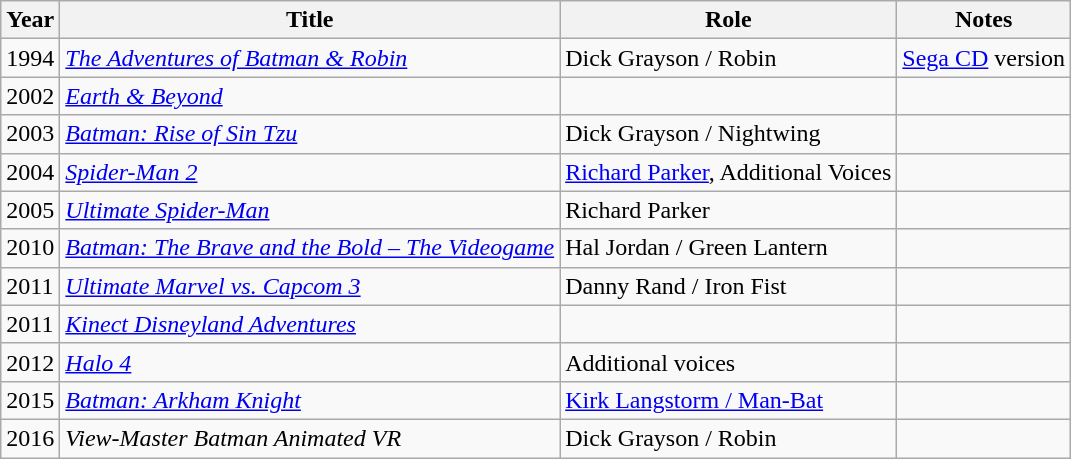<table class="wikitable sortable">
<tr>
<th>Year</th>
<th>Title</th>
<th>Role</th>
<th>Notes</th>
</tr>
<tr>
<td>1994</td>
<td><em><a href='#'>The Adventures of Batman & Robin</a></em></td>
<td>Dick Grayson / Robin</td>
<td><a href='#'>Sega CD</a> version</td>
</tr>
<tr>
<td>2002</td>
<td><em><a href='#'>Earth & Beyond</a></em></td>
<td></td>
<td></td>
</tr>
<tr>
<td>2003</td>
<td><em><a href='#'>Batman: Rise of Sin Tzu</a></em></td>
<td>Dick Grayson / Nightwing</td>
<td></td>
</tr>
<tr>
<td>2004</td>
<td><em><a href='#'>Spider-Man 2</a></em></td>
<td><a href='#'>Richard Parker</a>, Additional Voices</td>
<td></td>
</tr>
<tr>
<td>2005</td>
<td><em><a href='#'>Ultimate Spider-Man</a></em></td>
<td>Richard Parker</td>
<td></td>
</tr>
<tr>
<td>2010</td>
<td><em><a href='#'>Batman: The Brave and the Bold – The Videogame</a></em></td>
<td>Hal Jordan / Green Lantern</td>
<td></td>
</tr>
<tr>
<td>2011</td>
<td><em><a href='#'>Ultimate Marvel vs. Capcom 3</a></em></td>
<td>Danny Rand / Iron Fist</td>
<td></td>
</tr>
<tr>
<td>2011</td>
<td><em><a href='#'>Kinect Disneyland Adventures</a></em></td>
<td></td>
<td></td>
</tr>
<tr>
<td>2012</td>
<td><em><a href='#'>Halo 4</a></em></td>
<td>Additional voices</td>
<td></td>
</tr>
<tr>
<td>2015</td>
<td><em><a href='#'>Batman: Arkham Knight</a></em></td>
<td><a href='#'>Kirk Langstorm / Man-Bat</a></td>
<td></td>
</tr>
<tr>
<td>2016</td>
<td><em>View-Master Batman Animated VR</em></td>
<td>Dick Grayson / Robin</td>
<td></td>
</tr>
</table>
